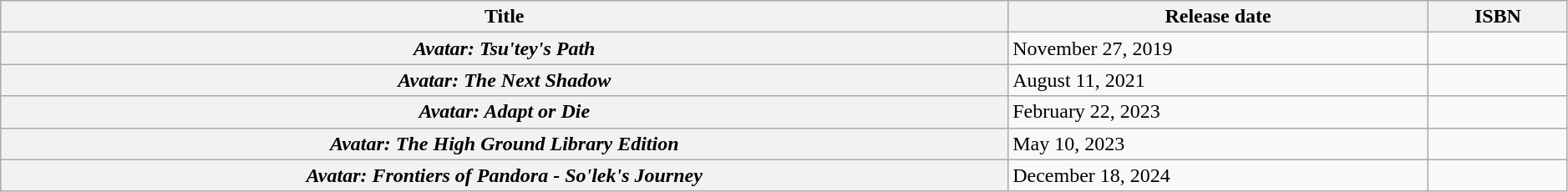<table class="wikitable plainrowheaders" style="text-align: left; width:99%;">
<tr>
<th scope="col">Title</th>
<th scope="col">Release date</th>
<th scope="col">ISBN</th>
</tr>
<tr>
<th scope="row"><em>Avatar: Tsu'tey's Path</em></th>
<td>November 27, 2019</td>
<td></td>
</tr>
<tr>
<th scope="row"><em>Avatar: The Next Shadow</em></th>
<td>August 11, 2021</td>
<td></td>
</tr>
<tr>
<th scope="row"><em>Avatar: Adapt or Die</em></th>
<td>February 22, 2023</td>
<td></td>
</tr>
<tr>
<th scope="row"><em>Avatar: The High Ground Library Edition</em></th>
<td>May 10, 2023</td>
<td></td>
</tr>
<tr>
<th scope="row"><em>Avatar: Frontiers of Pandora - So'lek's Journey</em></th>
<td>December 18, 2024</td>
<td></td>
</tr>
</table>
